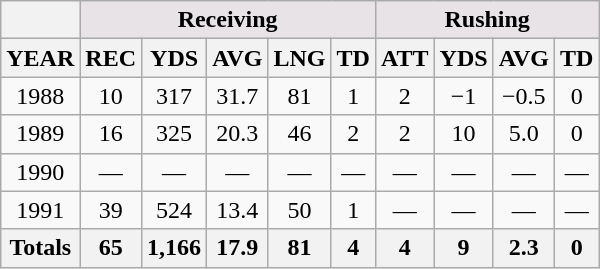<table class=wikitable style="text-align:center">
<tr>
<th></th>
<th colspan="5" style="background:#e7e3e7;">Receiving</th>
<th colspan="4" style="background:#e7e3e7;">Rushing</th>
</tr>
<tr>
<th>YEAR</th>
<th>REC</th>
<th>YDS</th>
<th>AVG</th>
<th>LNG</th>
<th>TD</th>
<th>ATT</th>
<th>YDS</th>
<th>AVG</th>
<th>TD</th>
</tr>
<tr>
<td>1988</td>
<td>10</td>
<td>317</td>
<td>31.7</td>
<td>81</td>
<td>1</td>
<td>2</td>
<td>−1</td>
<td>−0.5</td>
<td>0</td>
</tr>
<tr>
<td>1989</td>
<td>16</td>
<td>325</td>
<td>20.3</td>
<td>46</td>
<td>2</td>
<td>2</td>
<td>10</td>
<td>5.0</td>
<td>0</td>
</tr>
<tr>
<td>1990</td>
<td>—</td>
<td>—</td>
<td>—</td>
<td>—</td>
<td>—</td>
<td>—</td>
<td>—</td>
<td>—</td>
<td>—</td>
</tr>
<tr>
<td>1991</td>
<td>39</td>
<td>524</td>
<td>13.4</td>
<td>50</td>
<td>1</td>
<td>—</td>
<td>—</td>
<td>—</td>
<td>—</td>
</tr>
<tr>
<th>Totals</th>
<th>65</th>
<th>1,166</th>
<th>17.9</th>
<th>81</th>
<th>4</th>
<th>4</th>
<th>9</th>
<th>2.3</th>
<th>0</th>
</tr>
</table>
